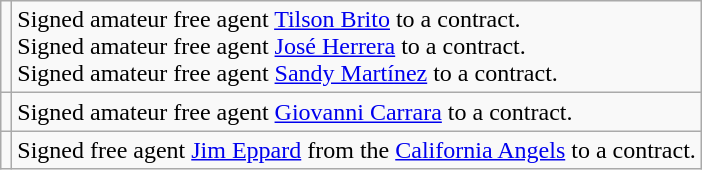<table class="wikitable">
<tr>
<td></td>
<td>Signed amateur free agent <a href='#'>Tilson Brito</a> to a contract. <br>Signed amateur free agent <a href='#'>José Herrera</a> to a contract. <br>Signed amateur free agent <a href='#'>Sandy Martínez</a> to a contract.</td>
</tr>
<tr>
<td></td>
<td>Signed amateur free agent <a href='#'>Giovanni Carrara</a> to a contract.</td>
</tr>
<tr>
<td></td>
<td>Signed free agent <a href='#'>Jim Eppard</a> from the <a href='#'>California Angels</a> to a contract.</td>
</tr>
</table>
